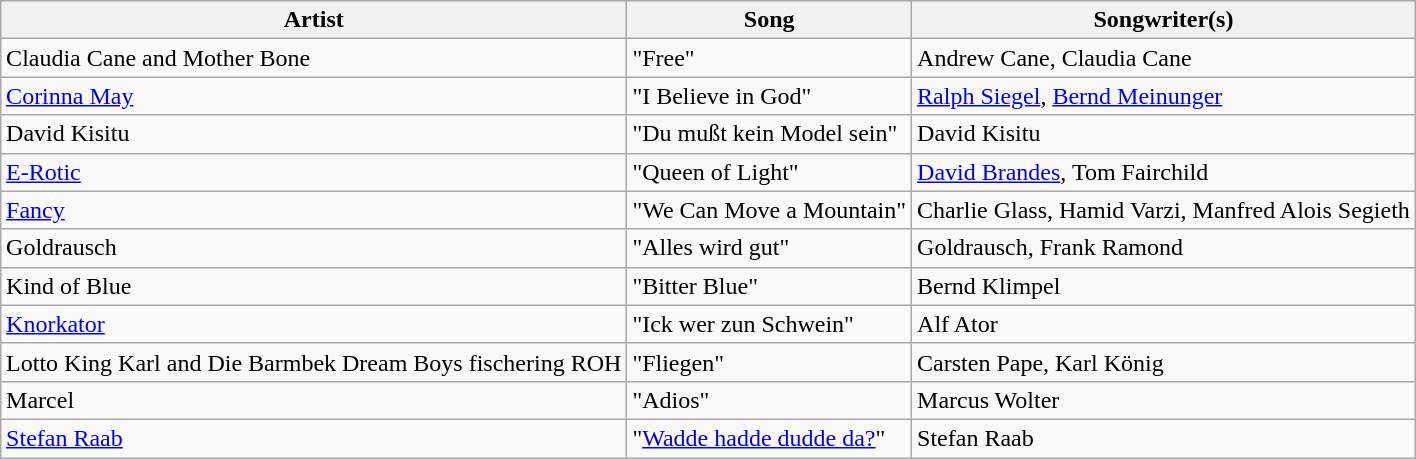<table class="sortable wikitable" style="margin: 1em auto 1em auto;">
<tr>
<th>Artist</th>
<th>Song</th>
<th>Songwriter(s)</th>
</tr>
<tr>
<td>Claudia Cane and Mother Bone</td>
<td>"Free"</td>
<td>Andrew Cane, Claudia Cane</td>
</tr>
<tr>
<td><a href='#'>Corinna May</a></td>
<td>"I Believe in God"</td>
<td><a href='#'>Ralph Siegel</a>, <a href='#'>Bernd Meinunger</a></td>
</tr>
<tr>
<td>David Kisitu</td>
<td>"Du mußt kein Model sein"</td>
<td>David Kisitu</td>
</tr>
<tr>
<td><a href='#'>E-Rotic</a></td>
<td>"Queen of Light"</td>
<td><a href='#'>David Brandes</a>, Tom Fairchild</td>
</tr>
<tr>
<td><a href='#'>Fancy</a></td>
<td>"We Can Move a Mountain"</td>
<td>Charlie Glass, Hamid Varzi, Manfred Alois Segieth</td>
</tr>
<tr>
<td>Goldrausch</td>
<td>"Alles wird gut"</td>
<td>Goldrausch, Frank Ramond</td>
</tr>
<tr>
<td>Kind of Blue</td>
<td>"Bitter Blue"</td>
<td>Bernd Klimpel</td>
</tr>
<tr>
<td><a href='#'>Knorkator</a></td>
<td>"Ick wer zun Schwein"</td>
<td>Alf Ator</td>
</tr>
<tr>
<td>Lotto King Karl and Die Barmbek Dream Boys fischering ROH</td>
<td>"Fliegen"</td>
<td>Carsten Pape, Karl König</td>
</tr>
<tr>
<td>Marcel</td>
<td>"Adios"</td>
<td>Marcus Wolter</td>
</tr>
<tr>
<td><a href='#'>Stefan Raab</a></td>
<td>"<a href='#'>Wadde hadde dudde da?</a>"</td>
<td>Stefan Raab</td>
</tr>
</table>
